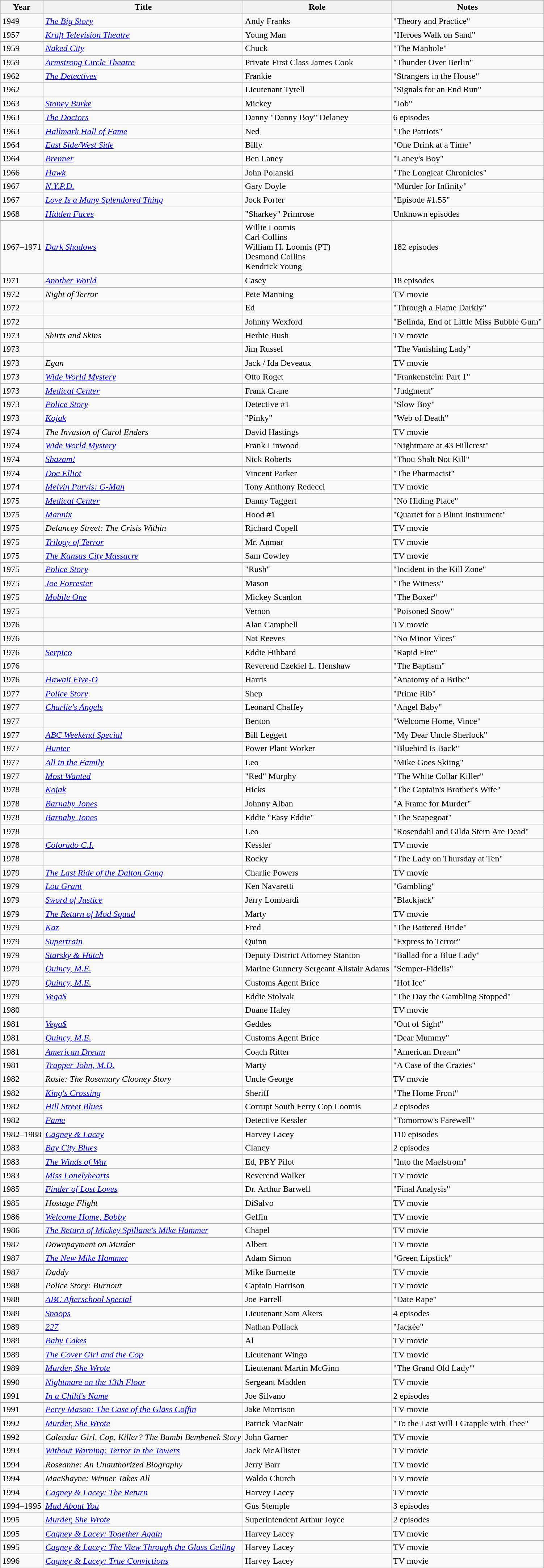<table class="wikitable sortable">
<tr>
<th>Year</th>
<th>Title</th>
<th class="unsortable">Role</th>
<th class="unsortable">Notes</th>
</tr>
<tr>
<td>1949</td>
<td><em><a href='#'>The Big Story</a></em></td>
<td>Andy Franks</td>
<td>"Theory and Practice"</td>
</tr>
<tr>
<td>1957</td>
<td><em><a href='#'>Kraft Television Theatre</a></em></td>
<td>Young Man</td>
<td>"Heroes Walk on Sand"</td>
</tr>
<tr>
<td>1959</td>
<td><em><a href='#'>Naked City</a></em></td>
<td>Chuck</td>
<td>"The Manhole"</td>
</tr>
<tr>
<td>1959</td>
<td><em><a href='#'>Armstrong Circle Theatre</a></em></td>
<td>Private First Class James Cook</td>
<td>"Thunder Over Berlin"</td>
</tr>
<tr>
<td>1962</td>
<td><em><a href='#'>The Detectives</a></em></td>
<td>Frankie</td>
<td>"Strangers in the House"</td>
</tr>
<tr>
<td>1962</td>
<td><em></em></td>
<td>Lieutenant Tyrell</td>
<td>"Signals for an End Run"</td>
</tr>
<tr>
<td>1963</td>
<td><em><a href='#'>Stoney Burke</a></em></td>
<td>Mickey</td>
<td>"Job"</td>
</tr>
<tr>
<td>1963</td>
<td><em><a href='#'>The Doctors</a></em></td>
<td>Danny "Danny Boy" Delaney</td>
<td>6 episodes</td>
</tr>
<tr>
<td>1963</td>
<td><em><a href='#'>Hallmark Hall of Fame</a></em></td>
<td>Ned</td>
<td>"The Patriots"</td>
</tr>
<tr>
<td>1964</td>
<td><em><a href='#'>East Side/West Side</a></em></td>
<td>Billy</td>
<td>"One Drink at a Time"</td>
</tr>
<tr>
<td>1964</td>
<td><em><a href='#'>Brenner</a></em></td>
<td>Ben Laney </td>
<td>"Laney's Boy"</td>
</tr>
<tr>
<td>1966</td>
<td><em><a href='#'>Hawk</a></em></td>
<td>John Polanski</td>
<td>"The Longleat Chronicles"</td>
</tr>
<tr>
<td>1967</td>
<td><em><a href='#'>N.Y.P.D.</a></em></td>
<td>Gary Doyle</td>
<td>"Murder for Infinity"</td>
</tr>
<tr>
<td>1967</td>
<td><em><a href='#'>Love Is a Many Splendored Thing</a></em></td>
<td>Jock Porter</td>
<td>"Episode #1.55"</td>
</tr>
<tr>
<td>1968</td>
<td><em><a href='#'>Hidden Faces</a></em></td>
<td>"Sharkey" Primrose</td>
<td>Unknown episodes</td>
</tr>
<tr>
<td>1967–1971</td>
<td><em><a href='#'>Dark Shadows</a></em></td>
<td>Willie Loomis<br>Carl Collins<br>William H. Loomis (PT)<br>Desmond Collins<br>Kendrick Young </td>
<td>182 episodes</td>
</tr>
<tr>
<td>1971</td>
<td><em><a href='#'>Another World</a></em></td>
<td>Casey</td>
<td>18 episodes</td>
</tr>
<tr>
<td>1972</td>
<td><em>Night of Terror</em></td>
<td>Pete Manning</td>
<td>TV movie</td>
</tr>
<tr>
<td>1972</td>
<td><em></em></td>
<td>Ed</td>
<td>"Through a Flame Darkly"</td>
</tr>
<tr>
<td>1972</td>
<td><em></em></td>
<td>Johnny Wexford</td>
<td>"Belinda, End of Little Miss Bubble Gum"</td>
</tr>
<tr>
<td>1973</td>
<td><em>Shirts and Skins</em></td>
<td>Herbie Bush</td>
<td>TV movie</td>
</tr>
<tr>
<td>1973</td>
<td><em></em></td>
<td>Jim Russel</td>
<td>"The Vanishing Lady"</td>
</tr>
<tr>
<td>1973</td>
<td><em>Egan</em></td>
<td>Jack / Ida Deveaux</td>
<td>TV movie</td>
</tr>
<tr>
<td>1973</td>
<td><em><a href='#'>Wide World Mystery</a></em></td>
<td>Otto Roget</td>
<td>"Frankenstein: Part 1"</td>
</tr>
<tr>
<td>1973</td>
<td><em><a href='#'>Medical Center</a></em></td>
<td>Frank Crane</td>
<td>"Judgment"</td>
</tr>
<tr>
<td>1973</td>
<td><em><a href='#'>Police Story</a></em></td>
<td>Detective #1</td>
<td>"Slow Boy"</td>
</tr>
<tr>
<td>1973</td>
<td><em><a href='#'>Kojak</a></em></td>
<td>"Pinky"</td>
<td>"Web of Death"</td>
</tr>
<tr>
<td>1974</td>
<td><em>The Invasion of Carol Enders</em></td>
<td>David Hastings</td>
<td>TV movie</td>
</tr>
<tr>
<td>1974</td>
<td><em><a href='#'>Wide World Mystery</a></em></td>
<td>Frank Linwood</td>
<td>"Nightmare at 43 Hillcrest"</td>
</tr>
<tr>
<td>1974</td>
<td><em><a href='#'>Shazam!</a></em></td>
<td>Nick Roberts</td>
<td>"Thou Shalt Not Kill"</td>
</tr>
<tr>
<td>1974</td>
<td><em><a href='#'>Doc Elliot</a></em></td>
<td>Vincent Parker</td>
<td>"The Pharmacist"</td>
</tr>
<tr>
<td>1974</td>
<td><em><a href='#'>Melvin Purvis: G-Man</a></em></td>
<td>Tony Anthony Redecci</td>
<td>TV movie</td>
</tr>
<tr>
<td>1975</td>
<td><em><a href='#'>Medical Center</a></em></td>
<td>Danny Taggert</td>
<td>"No Hiding Place"</td>
</tr>
<tr>
<td>1975</td>
<td><em><a href='#'>Mannix</a></em></td>
<td>Hood #1</td>
<td>"Quartet for a Blunt Instrument"</td>
</tr>
<tr>
<td>1975</td>
<td><em>Delancey Street: The Crisis Within</em></td>
<td>Richard Copell</td>
<td>TV movie</td>
</tr>
<tr>
<td>1975</td>
<td><em><a href='#'>Trilogy of Terror</a></em></td>
<td>Mr. Anmar</td>
<td>TV movie</td>
</tr>
<tr>
<td>1975</td>
<td><em><a href='#'>The Kansas City Massacre</a></em></td>
<td>Sam Cowley</td>
<td>TV movie</td>
</tr>
<tr>
<td>1975</td>
<td><em><a href='#'>Police Story</a></em></td>
<td>"Rush"</td>
<td>"Incident in the Kill Zone"</td>
</tr>
<tr>
<td>1975</td>
<td><em><a href='#'>Joe Forrester</a></em></td>
<td>Mason</td>
<td>"The Witness"</td>
</tr>
<tr>
<td>1975</td>
<td><em><a href='#'>Mobile One</a></em></td>
<td>Mickey Scanlon</td>
<td>"The Boxer"</td>
</tr>
<tr>
<td>1975</td>
<td><em></em></td>
<td>Vernon</td>
<td>"Poisoned Snow"</td>
</tr>
<tr>
<td>1976</td>
<td><em></em></td>
<td>Alan Campbell</td>
<td>TV movie</td>
</tr>
<tr>
<td>1976</td>
<td><em></em></td>
<td>Nat Reeves</td>
<td>"No Minor Vices"</td>
</tr>
<tr>
<td>1976</td>
<td><em><a href='#'>Serpico</a></em></td>
<td>Eddie Hibbard</td>
<td>"Rapid Fire"</td>
</tr>
<tr>
<td>1976</td>
<td><em></em></td>
<td>Reverend Ezekiel L. Henshaw</td>
<td>"The Baptism"</td>
</tr>
<tr>
<td>1976</td>
<td><em><a href='#'>Hawaii Five-O</a></em></td>
<td>Harris</td>
<td>"Anatomy of a Bribe"</td>
</tr>
<tr>
<td>1977</td>
<td><em><a href='#'>Police Story</a></em></td>
<td>Shep</td>
<td>"Prime Rib"</td>
</tr>
<tr>
<td>1977</td>
<td><em><a href='#'>Charlie's Angels</a></em></td>
<td>Leonard Chaffey</td>
<td>"Angel Baby"</td>
</tr>
<tr>
<td>1977</td>
<td><em></em></td>
<td>Benton</td>
<td>"Welcome Home, Vince"</td>
</tr>
<tr>
<td>1977</td>
<td><em><a href='#'>ABC Weekend Special</a></em></td>
<td>Bill Leggett</td>
<td>"My Dear Uncle Sherlock"</td>
</tr>
<tr>
<td>1977</td>
<td><em><a href='#'>Hunter</a></em></td>
<td>Power Plant Worker</td>
<td>"Bluebird Is Back"</td>
</tr>
<tr>
<td>1977</td>
<td><em><a href='#'>All in the Family</a></em></td>
<td>Leo</td>
<td>"Mike Goes Skiing"</td>
</tr>
<tr>
<td>1977</td>
<td><em><a href='#'>Most Wanted</a></em></td>
<td>"Red" Murphy</td>
<td>"The White Collar Killer"</td>
</tr>
<tr>
<td>1978</td>
<td><em><a href='#'>Kojak</a></em></td>
<td>Hicks</td>
<td>"The Captain's Brother's Wife"</td>
</tr>
<tr>
<td>1978</td>
<td><em><a href='#'>Barnaby Jones</a></em></td>
<td>Johnny Alban</td>
<td>"A Frame for Murder"</td>
</tr>
<tr>
<td>1978</td>
<td><em><a href='#'>Barnaby Jones</a></em></td>
<td>Eddie "Easy Eddie"</td>
<td>"The Scapegoat"</td>
</tr>
<tr>
<td>1978</td>
<td><em></em></td>
<td>Leo</td>
<td>"Rosendahl and Gilda Stern Are Dead"</td>
</tr>
<tr>
<td>1978</td>
<td><em><a href='#'>Colorado C.I.</a></em></td>
<td>Kessler</td>
<td>TV movie</td>
</tr>
<tr>
<td>1978</td>
<td><em></em></td>
<td>Rocky</td>
<td>"The Lady on Thursday at Ten"</td>
</tr>
<tr>
<td>1979</td>
<td><em><a href='#'>The Last Ride of the Dalton Gang</a></em></td>
<td>Charlie Powers</td>
<td>TV movie</td>
</tr>
<tr>
<td>1979</td>
<td><em><a href='#'>Lou Grant</a></em></td>
<td>Ken Navaretti</td>
<td>"Gambling"</td>
</tr>
<tr>
<td>1979</td>
<td><em><a href='#'>Sword of Justice</a></em></td>
<td>Jerry Lombardi</td>
<td>"Blackjack"</td>
</tr>
<tr>
<td>1979</td>
<td><em><a href='#'>The Return of Mod Squad</a></em></td>
<td>Marty</td>
<td>TV movie</td>
</tr>
<tr>
<td>1979</td>
<td><em><a href='#'>Kaz</a></em></td>
<td>Fred</td>
<td>"The Battered Bride"</td>
</tr>
<tr>
<td>1979</td>
<td><em><a href='#'>Supertrain</a></em></td>
<td>Quinn</td>
<td>"Express to Terror"</td>
</tr>
<tr>
<td>1979</td>
<td><em><a href='#'>Starsky & Hutch</a></em></td>
<td>Deputy District Attorney Stanton</td>
<td>"Ballad for a Blue Lady"</td>
</tr>
<tr>
<td>1979</td>
<td><em><a href='#'>Quincy, M.E.</a></em></td>
<td>Marine Gunnery Sergeant Alistair Adams</td>
<td>"Semper-Fidelis"</td>
</tr>
<tr>
<td>1979</td>
<td><em><a href='#'>Quincy, M.E.</a></em></td>
<td>Customs Agent Brice</td>
<td>"Hot Ice"</td>
</tr>
<tr>
<td>1979</td>
<td><em><a href='#'>Vega$</a></em></td>
<td>Eddie Stolvak</td>
<td>"The Day the Gambling Stopped"</td>
</tr>
<tr>
<td>1980</td>
<td><em></em></td>
<td>Duane Haley</td>
<td>TV movie</td>
</tr>
<tr>
<td>1981</td>
<td><em><a href='#'>Vega$</a></em></td>
<td>Geddes</td>
<td>"Out of Sight"</td>
</tr>
<tr>
<td>1981</td>
<td><em><a href='#'>Quincy, M.E.</a></em></td>
<td>Customs Agent Brice</td>
<td>"Dear Mummy"</td>
</tr>
<tr>
<td>1981</td>
<td><em><a href='#'>American Dream</a></em></td>
<td>Coach Ritter</td>
<td>"American Dream"</td>
</tr>
<tr>
<td>1981</td>
<td><em><a href='#'>Trapper John, M.D.</a></em></td>
<td>Marty</td>
<td>"A Case of the Crazies"</td>
</tr>
<tr>
<td>1982</td>
<td><em>Rosie: The Rosemary Clooney Story</em></td>
<td>Uncle George</td>
<td>TV movie</td>
</tr>
<tr>
<td>1982</td>
<td><em><a href='#'>King's Crossing</a></em></td>
<td>Sheriff</td>
<td>"The Home Front"</td>
</tr>
<tr>
<td>1982</td>
<td><em><a href='#'>Hill Street Blues</a></em></td>
<td>Corrupt South Ferry Cop Loomis</td>
<td>2 episodes</td>
</tr>
<tr>
<td>1982</td>
<td><em><a href='#'>Fame</a></em></td>
<td>Detective Kessler</td>
<td>"Tomorrow's Farewell"</td>
</tr>
<tr>
<td>1982–1988</td>
<td><em><a href='#'>Cagney & Lacey</a></em></td>
<td>Harvey Lacey</td>
<td>110 episodes</td>
</tr>
<tr>
<td>1983</td>
<td><em><a href='#'>Bay City Blues</a></em></td>
<td>Clancy</td>
<td>2 episodes</td>
</tr>
<tr>
<td>1983</td>
<td><em><a href='#'>The Winds of War</a></em></td>
<td>Ed, PBY Pilot</td>
<td>"Into the Maelstrom"</td>
</tr>
<tr>
<td>1983</td>
<td><em><a href='#'>Miss Lonelyhearts</a></em></td>
<td>Reverend Walker</td>
<td>TV movie</td>
</tr>
<tr>
<td>1985</td>
<td><em><a href='#'>Finder of Lost Loves</a></em></td>
<td>Dr. Arthur Barwell</td>
<td>"Final Analysis"</td>
</tr>
<tr>
<td>1985</td>
<td><em>Hostage Flight</em></td>
<td>DiSalvo</td>
<td>TV movie</td>
</tr>
<tr>
<td>1986</td>
<td><em><a href='#'>Welcome Home, Bobby</a></em></td>
<td>Geffin</td>
<td>TV movie</td>
</tr>
<tr>
<td>1986</td>
<td><em><a href='#'>The Return of Mickey Spillane's Mike Hammer</a></em></td>
<td>Chapel</td>
<td>TV movie</td>
</tr>
<tr>
<td>1987</td>
<td><em>Downpayment on Murder</em></td>
<td>Albert</td>
<td>TV movie</td>
</tr>
<tr>
<td>1987</td>
<td><em><a href='#'>The New Mike Hammer</a></em></td>
<td>Adam Simon</td>
<td>"Green Lipstick"</td>
</tr>
<tr>
<td>1987</td>
<td><em>Daddy</em></td>
<td>Mike Burnette</td>
<td>TV movie</td>
</tr>
<tr>
<td>1988</td>
<td><em>Police Story: Burnout</em></td>
<td>Captain Harrison</td>
<td>TV movie</td>
</tr>
<tr>
<td>1988</td>
<td><em><a href='#'>ABC Afterschool Special</a></em></td>
<td>Joe Farrell</td>
<td>"Date Rape"</td>
</tr>
<tr>
<td>1989</td>
<td><em><a href='#'>Snoops</a></em></td>
<td>Lieutenant Sam Akers</td>
<td>4 episodes</td>
</tr>
<tr>
<td>1989</td>
<td><em> <a href='#'>227</a></em></td>
<td>Nathan Pollack</td>
<td>"Jackée"</td>
</tr>
<tr>
<td>1989</td>
<td><em><a href='#'>Baby Cakes</a></em></td>
<td>Al</td>
<td>TV movie</td>
</tr>
<tr>
<td>1989</td>
<td><em><a href='#'>The Cover Girl and the Cop</a></em></td>
<td>Lieutenant Wingo</td>
<td>TV movie</td>
</tr>
<tr>
<td>1989</td>
<td><em><a href='#'>Murder, She Wrote</a></em></td>
<td>Lieutenant Martin McGinn</td>
<td>"The Grand Old Lady"'</td>
</tr>
<tr>
<td>1990</td>
<td><em><a href='#'>Nightmare on the 13th Floor</a></em></td>
<td>Sergeant Madden</td>
<td>TV movie</td>
</tr>
<tr>
<td>1991</td>
<td><em><a href='#'>In a Child's Name</a></em></td>
<td>Joe Silvano</td>
<td>2 episodes</td>
</tr>
<tr>
<td>1991</td>
<td><em><a href='#'>Perry Mason: The Case of the Glass Coffin</a></em></td>
<td>Jake Morrison</td>
<td>TV movie</td>
</tr>
<tr>
<td>1992</td>
<td><em><a href='#'>Murder, She Wrote</a></em></td>
<td>Patrick MacNair</td>
<td>"To the Last Will I Grapple with Thee"</td>
</tr>
<tr>
<td>1992</td>
<td><em>Calendar Girl, Cop, Killer? The Bambi Bembenek Story</em></td>
<td>John Garner</td>
<td>TV movie</td>
</tr>
<tr>
<td>1993</td>
<td><em><a href='#'>Without Warning: Terror in the Towers</a></em></td>
<td>Jack McAllister</td>
<td>TV movie</td>
</tr>
<tr>
<td>1994</td>
<td><em>Roseanne: An Unauthorized Biography</em></td>
<td>Jerry Barr</td>
<td>TV movie</td>
</tr>
<tr>
<td>1994</td>
<td><em>MacShayne: Winner Takes All</em></td>
<td>Waldo Church</td>
<td>TV movie</td>
</tr>
<tr>
<td>1994</td>
<td><em><a href='#'>Cagney & Lacey: The Return</a></em></td>
<td>Harvey Lacey</td>
<td>TV movie</td>
</tr>
<tr>
<td>1994–1995</td>
<td><em><a href='#'>Mad About You</a></em></td>
<td>Gus Stemple</td>
<td>3 episodes</td>
</tr>
<tr>
<td>1995</td>
<td><em><a href='#'>Murder, She Wrote</a></em></td>
<td>Superintendent Arthur Joyce</td>
<td>2 episodes</td>
</tr>
<tr>
<td>1995</td>
<td><em><a href='#'>Cagney & Lacey: Together Again</a></em></td>
<td>Harvey Lacey</td>
<td>TV movie</td>
</tr>
<tr>
<td>1995</td>
<td><em><a href='#'>Cagney & Lacey: The View Through the Glass Ceiling</a></em></td>
<td>Harvey Lacey</td>
<td>TV movie</td>
</tr>
<tr>
<td>1996</td>
<td><em><a href='#'>Cagney & Lacey: True Convictions</a></em></td>
<td>Harvey Lacey</td>
<td>TV movie</td>
</tr>
</table>
